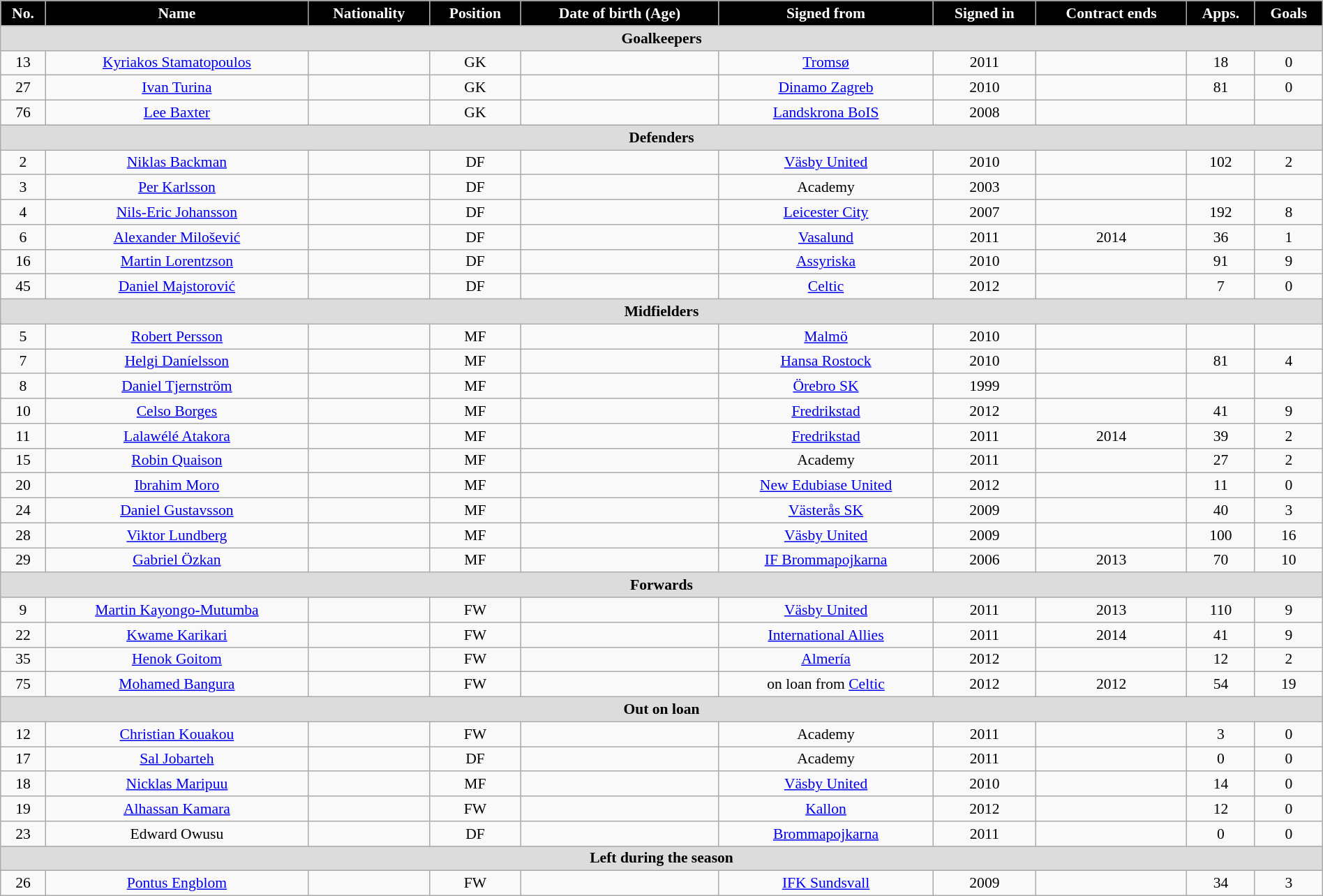<table class="wikitable"  style="text-align:center; font-size:90%; width:100%;">
<tr>
<th style="background:#000000; color:white; text-align:center;">No.</th>
<th style="background:#000000; color:white; text-align:center;">Name</th>
<th style="background:#000000; color:white; text-align:center;">Nationality</th>
<th style="background:#000000; color:white; text-align:center;">Position</th>
<th style="background:#000000; color:white; text-align:center;">Date of birth (Age)</th>
<th style="background:#000000; color:white; text-align:center;">Signed from</th>
<th style="background:#000000; color:white; text-align:center;">Signed in</th>
<th style="background:#000000; color:white; text-align:center;">Contract ends</th>
<th style="background:#000000; color:white; text-align:center;">Apps.</th>
<th style="background:#000000; color:white; text-align:center;">Goals</th>
</tr>
<tr>
<th colspan="11"  style="background:#dcdcdc; text-align:center;">Goalkeepers</th>
</tr>
<tr>
<td>13</td>
<td><a href='#'>Kyriakos Stamatopoulos</a></td>
<td></td>
<td>GK</td>
<td></td>
<td><a href='#'>Tromsø</a></td>
<td>2011</td>
<td></td>
<td>18</td>
<td>0</td>
</tr>
<tr>
<td>27</td>
<td><a href='#'>Ivan Turina</a></td>
<td></td>
<td>GK</td>
<td></td>
<td><a href='#'>Dinamo Zagreb</a></td>
<td>2010</td>
<td></td>
<td>81</td>
<td>0</td>
</tr>
<tr>
<td>76</td>
<td><a href='#'>Lee Baxter</a></td>
<td></td>
<td>GK</td>
<td></td>
<td><a href='#'>Landskrona BoIS</a></td>
<td>2008</td>
<td></td>
<td></td>
<td></td>
</tr>
<tr>
<th colspan="11"  style="background:#dcdcdc; text-align:center;">Defenders</th>
</tr>
<tr>
<td>2</td>
<td><a href='#'>Niklas Backman</a></td>
<td></td>
<td>DF</td>
<td></td>
<td><a href='#'>Väsby United</a></td>
<td>2010</td>
<td></td>
<td>102</td>
<td>2</td>
</tr>
<tr>
<td>3</td>
<td><a href='#'>Per Karlsson</a></td>
<td></td>
<td>DF</td>
<td></td>
<td>Academy</td>
<td>2003</td>
<td></td>
<td></td>
<td></td>
</tr>
<tr>
<td>4</td>
<td><a href='#'>Nils-Eric Johansson</a></td>
<td></td>
<td>DF</td>
<td></td>
<td><a href='#'>Leicester City</a></td>
<td>2007</td>
<td></td>
<td>192</td>
<td>8</td>
</tr>
<tr>
<td>6</td>
<td><a href='#'>Alexander Milošević</a></td>
<td></td>
<td>DF</td>
<td></td>
<td><a href='#'>Vasalund</a></td>
<td>2011</td>
<td>2014</td>
<td>36</td>
<td>1</td>
</tr>
<tr>
<td>16</td>
<td><a href='#'>Martin Lorentzson</a></td>
<td></td>
<td>DF</td>
<td></td>
<td><a href='#'>Assyriska</a></td>
<td>2010</td>
<td></td>
<td>91</td>
<td>9</td>
</tr>
<tr>
<td>45</td>
<td><a href='#'>Daniel Majstorović</a></td>
<td></td>
<td>DF</td>
<td></td>
<td><a href='#'>Celtic</a></td>
<td>2012</td>
<td></td>
<td>7</td>
<td>0</td>
</tr>
<tr>
<th colspan="11"  style="background:#dcdcdc; text-align:center;">Midfielders</th>
</tr>
<tr>
<td>5</td>
<td><a href='#'>Robert Persson</a></td>
<td></td>
<td>MF</td>
<td></td>
<td><a href='#'>Malmö</a></td>
<td>2010</td>
<td></td>
<td></td>
<td></td>
</tr>
<tr>
<td>7</td>
<td><a href='#'>Helgi Daníelsson</a></td>
<td></td>
<td>MF</td>
<td></td>
<td><a href='#'>Hansa Rostock</a></td>
<td>2010</td>
<td></td>
<td>81</td>
<td>4</td>
</tr>
<tr>
<td>8</td>
<td><a href='#'>Daniel Tjernström</a></td>
<td></td>
<td>MF</td>
<td></td>
<td><a href='#'>Örebro SK</a></td>
<td>1999</td>
<td></td>
<td></td>
<td></td>
</tr>
<tr>
<td>10</td>
<td><a href='#'>Celso Borges</a></td>
<td></td>
<td>MF</td>
<td></td>
<td><a href='#'>Fredrikstad</a></td>
<td>2012</td>
<td></td>
<td>41</td>
<td>9</td>
</tr>
<tr>
<td>11</td>
<td><a href='#'>Lalawélé Atakora</a></td>
<td></td>
<td>MF</td>
<td></td>
<td><a href='#'>Fredrikstad</a></td>
<td>2011</td>
<td>2014</td>
<td>39</td>
<td>2</td>
</tr>
<tr>
<td>15</td>
<td><a href='#'>Robin Quaison</a></td>
<td></td>
<td>MF</td>
<td></td>
<td>Academy</td>
<td>2011</td>
<td></td>
<td>27</td>
<td>2</td>
</tr>
<tr>
<td>20</td>
<td><a href='#'>Ibrahim Moro</a></td>
<td></td>
<td>MF</td>
<td></td>
<td><a href='#'>New Edubiase United</a></td>
<td>2012</td>
<td></td>
<td>11</td>
<td>0</td>
</tr>
<tr>
<td>24</td>
<td><a href='#'>Daniel Gustavsson</a></td>
<td></td>
<td>MF</td>
<td></td>
<td><a href='#'>Västerås SK</a></td>
<td>2009</td>
<td></td>
<td>40</td>
<td>3</td>
</tr>
<tr>
<td>28</td>
<td><a href='#'>Viktor Lundberg</a></td>
<td></td>
<td>MF</td>
<td></td>
<td><a href='#'>Väsby United</a></td>
<td>2009</td>
<td></td>
<td>100</td>
<td>16</td>
</tr>
<tr>
<td>29</td>
<td><a href='#'>Gabriel Özkan</a></td>
<td></td>
<td>MF</td>
<td></td>
<td><a href='#'>IF Brommapojkarna</a></td>
<td>2006</td>
<td>2013</td>
<td>70</td>
<td>10</td>
</tr>
<tr>
<th colspan="11"  style="background:#dcdcdc; text-align:center;">Forwards</th>
</tr>
<tr>
<td>9</td>
<td><a href='#'>Martin Kayongo-Mutumba</a></td>
<td></td>
<td>FW</td>
<td></td>
<td><a href='#'>Väsby United</a></td>
<td>2011</td>
<td>2013</td>
<td>110</td>
<td>9</td>
</tr>
<tr>
<td>22</td>
<td><a href='#'>Kwame Karikari</a></td>
<td></td>
<td>FW</td>
<td></td>
<td><a href='#'>International Allies</a></td>
<td>2011</td>
<td>2014</td>
<td>41</td>
<td>9</td>
</tr>
<tr>
<td>35</td>
<td><a href='#'>Henok Goitom</a></td>
<td></td>
<td>FW</td>
<td></td>
<td><a href='#'>Almería</a></td>
<td>2012</td>
<td></td>
<td>12</td>
<td>2</td>
</tr>
<tr>
<td>75</td>
<td><a href='#'>Mohamed Bangura</a></td>
<td></td>
<td>FW</td>
<td></td>
<td>on loan from <a href='#'>Celtic</a></td>
<td>2012</td>
<td>2012</td>
<td>54</td>
<td>19</td>
</tr>
<tr>
<th colspan="11"  style="background:#dcdcdc; text-align:center;">Out on loan</th>
</tr>
<tr>
<td>12</td>
<td><a href='#'>Christian Kouakou</a></td>
<td></td>
<td>FW</td>
<td></td>
<td>Academy</td>
<td>2011</td>
<td></td>
<td>3</td>
<td>0</td>
</tr>
<tr>
<td>17</td>
<td><a href='#'>Sal Jobarteh</a></td>
<td></td>
<td>DF</td>
<td></td>
<td>Academy</td>
<td>2011</td>
<td></td>
<td>0</td>
<td>0</td>
</tr>
<tr>
<td>18</td>
<td><a href='#'>Nicklas Maripuu</a></td>
<td></td>
<td>MF</td>
<td></td>
<td><a href='#'>Väsby United</a></td>
<td>2010</td>
<td></td>
<td>14</td>
<td>0</td>
</tr>
<tr>
<td>19</td>
<td><a href='#'>Alhassan Kamara</a></td>
<td></td>
<td>FW</td>
<td></td>
<td><a href='#'>Kallon</a></td>
<td>2012</td>
<td></td>
<td>12</td>
<td>0</td>
</tr>
<tr>
<td>23</td>
<td>Edward Owusu</td>
<td></td>
<td>DF</td>
<td></td>
<td><a href='#'>Brommapojkarna</a></td>
<td>2011</td>
<td></td>
<td>0</td>
<td>0</td>
</tr>
<tr>
<th colspan="11"  style="background:#dcdcdc; text-align:center;">Left during the season</th>
</tr>
<tr>
<td>26</td>
<td><a href='#'>Pontus Engblom</a></td>
<td></td>
<td>FW</td>
<td></td>
<td><a href='#'>IFK Sundsvall</a></td>
<td>2009</td>
<td></td>
<td>34</td>
<td>3</td>
</tr>
</table>
